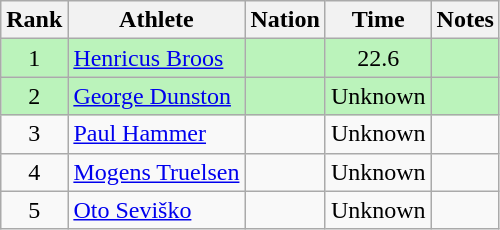<table class="wikitable sortable" style="text-align:center">
<tr>
<th>Rank</th>
<th>Athlete</th>
<th>Nation</th>
<th>Time</th>
<th>Notes</th>
</tr>
<tr bgcolor=bbf3bb>
<td>1</td>
<td align="left"><a href='#'>Henricus Broos</a></td>
<td align="left"></td>
<td>22.6</td>
<td></td>
</tr>
<tr bgcolor=bbf3bb>
<td>2</td>
<td align="left"><a href='#'>George Dunston</a></td>
<td align="left"></td>
<td data-sort-value=30.0>Unknown</td>
<td></td>
</tr>
<tr>
<td>3</td>
<td align="left"><a href='#'>Paul Hammer</a></td>
<td align="left"></td>
<td data-sort-value=30.0>Unknown</td>
<td></td>
</tr>
<tr>
<td>4</td>
<td align="left"><a href='#'>Mogens Truelsen</a></td>
<td align="left"></td>
<td data-sort-value=30.0>Unknown</td>
<td></td>
</tr>
<tr>
<td>5</td>
<td align="left"><a href='#'>Oto Seviško</a></td>
<td align="left"></td>
<td data-sort-value=30.0>Unknown</td>
<td></td>
</tr>
</table>
